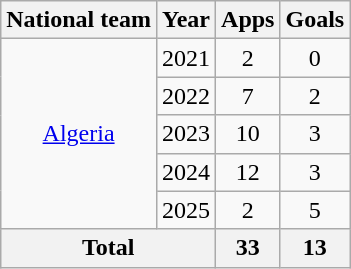<table class="wikitable" style="text-align:center">
<tr>
<th>National team</th>
<th>Year</th>
<th>Apps</th>
<th>Goals</th>
</tr>
<tr>
<td rowspan="5"><a href='#'>Algeria</a></td>
<td>2021</td>
<td>2</td>
<td>0</td>
</tr>
<tr>
<td>2022</td>
<td>7</td>
<td>2</td>
</tr>
<tr>
<td>2023</td>
<td>10</td>
<td>3</td>
</tr>
<tr>
<td>2024</td>
<td>12</td>
<td>3</td>
</tr>
<tr>
<td>2025</td>
<td>2</td>
<td>5</td>
</tr>
<tr>
<th colspan="2">Total</th>
<th>33</th>
<th>13</th>
</tr>
</table>
